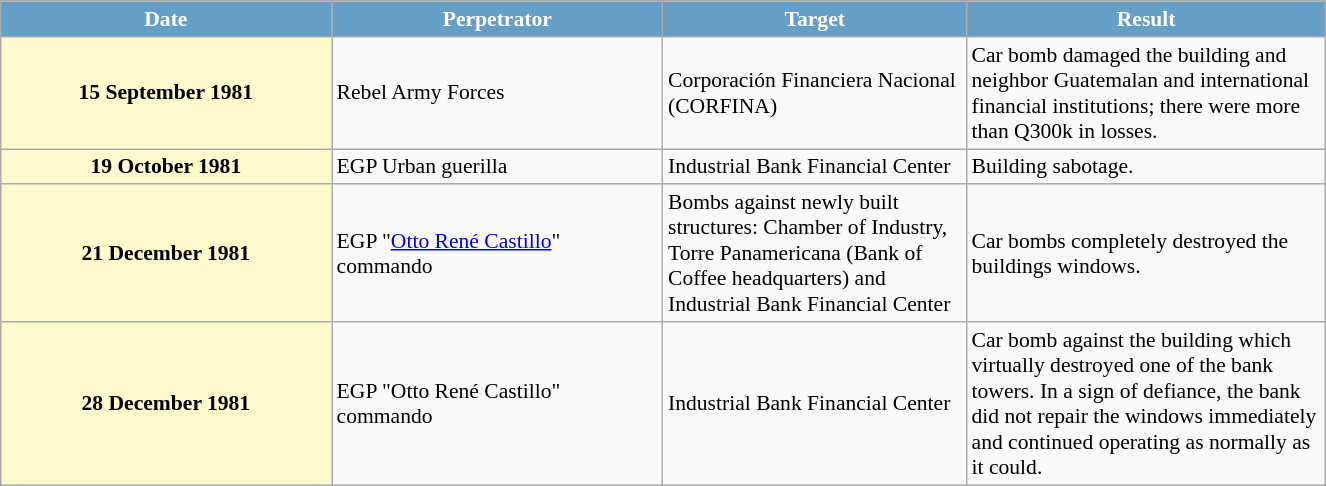<table class="wikitable" style="font-size:90%; width:70%; margin: 1em auto;">
<tr style="color:white;">
<th style="background:#659ec7; width:25%;">Date</th>
<th style="background:#659ec7; width:25%;">Perpetrator</th>
<th style="background:#659ec7;">Target</th>
<th style="background:#659ec7;">Result</th>
</tr>
<tr>
<th style="background:lemonchiffon;">15 September 1981</th>
<td>Rebel Army Forces</td>
<td>Corporación Financiera Nacional (CORFINA)</td>
<td>Car bomb damaged the building and neighbor Guatemalan and international financial institutions; there were more than Q300k in losses.</td>
</tr>
<tr>
<th style="background:lemonchiffon;">19 October 1981</th>
<td>EGP Urban guerilla</td>
<td>Industrial Bank Financial Center</td>
<td>Building sabotage.</td>
</tr>
<tr>
<th style="background:lemonchiffon;">21 December 1981</th>
<td>EGP "<a href='#'>Otto René Castillo</a>" commando</td>
<td>Bombs against newly built structures: Chamber of Industry, Torre Panamericana (Bank of Coffee headquarters) and Industrial Bank Financial Center</td>
<td>Car bombs completely destroyed the buildings windows.</td>
</tr>
<tr>
<th style="background:lemonchiffon;">28 December 1981</th>
<td>EGP "Otto René Castillo" commando</td>
<td>Industrial Bank Financial Center</td>
<td>Car bomb against the building which virtually destroyed one of the bank towers. In a sign of defiance, the bank did not repair the windows immediately and continued operating as normally as it could.</td>
</tr>
</table>
